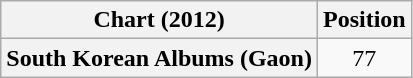<table class="wikitable plainrowheaders">
<tr>
<th>Chart (2012)</th>
<th>Position</th>
</tr>
<tr>
<th scope="row">South Korean Albums (Gaon)</th>
<td style="text-align:center;">77</td>
</tr>
</table>
